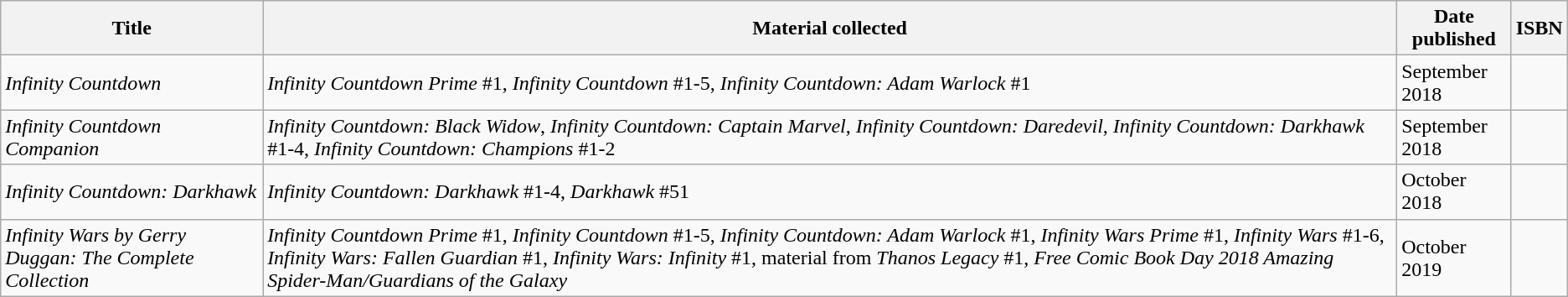<table class="wikitable">
<tr>
<th>Title</th>
<th>Material collected</th>
<th>Date published</th>
<th>ISBN</th>
</tr>
<tr>
<td><em>Infinity Countdown</em></td>
<td><em>Infinity Countdown Prime</em> #1, <em>Infinity Countdown</em> #1-5, <em>Infinity Countdown: Adam Warlock</em> #1</td>
<td>September 2018</td>
<td></td>
</tr>
<tr>
<td><em>Infinity Countdown Companion</em></td>
<td><em>Infinity Countdown: Black Widow</em>, <em>Infinity Countdown: Captain Marvel</em>, <em>Infinity Countdown: Daredevil</em>, <em>Infinity Countdown: Darkhawk</em> #1-4, <em>Infinity Countdown: Champions</em> #1-2</td>
<td>September 2018</td>
<td></td>
</tr>
<tr>
<td><em>Infinity Countdown: Darkhawk</em></td>
<td><em>Infinity Countdown: Darkhawk</em> #1-4, <em>Darkhawk</em> #51</td>
<td>October 2018</td>
<td></td>
</tr>
<tr>
<td><em>Infinity Wars by Gerry Duggan: The Complete Collection</em></td>
<td><em>Infinity Countdown Prime</em> #1, <em>Infinity Countdown</em> #1-5, <em>Infinity Countdown: Adam Warlock</em> #1, <em>Infinity Wars Prime</em> #1, <em>Infinity Wars</em> #1-6, <em>Infinity Wars: Fallen Guardian</em> #1, <em>Infinity Wars: Infinity</em> #1, material from <em>Thanos Legacy</em> #1, <em>Free Comic Book Day 2018 Amazing Spider-Man/Guardians of the Galaxy</em></td>
<td>October 2019</td>
<td></td>
</tr>
</table>
